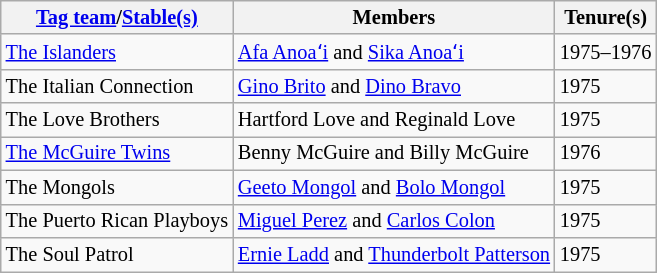<table style="font-size: 85%; text-align: left;" class="wikitable">
<tr>
<th><a href='#'>Tag team</a>/<a href='#'>Stable(s)</a></th>
<th>Members</th>
<th>Tenure(s)</th>
</tr>
<tr>
<td><a href='#'>The Islanders</a></td>
<td><a href='#'>Afa Anoaʻi</a> and <a href='#'>Sika Anoaʻi</a></td>
<td>1975–1976</td>
</tr>
<tr>
<td>The Italian Connection</td>
<td><a href='#'>Gino Brito</a> and <a href='#'>Dino Bravo</a></td>
<td>1975</td>
</tr>
<tr>
<td>The Love Brothers</td>
<td>Hartford Love and Reginald Love</td>
<td>1975</td>
</tr>
<tr>
<td><a href='#'>The McGuire Twins</a></td>
<td>Benny McGuire and Billy McGuire</td>
<td>1976</td>
</tr>
<tr>
<td>The Mongols</td>
<td><a href='#'>Geeto Mongol</a> and <a href='#'>Bolo Mongol</a></td>
<td>1975</td>
</tr>
<tr>
<td>The Puerto Rican Playboys</td>
<td><a href='#'>Miguel Perez</a> and <a href='#'>Carlos Colon</a></td>
<td>1975</td>
</tr>
<tr>
<td>The Soul Patrol</td>
<td><a href='#'>Ernie Ladd</a> and <a href='#'>Thunderbolt Patterson</a></td>
<td>1975</td>
</tr>
</table>
